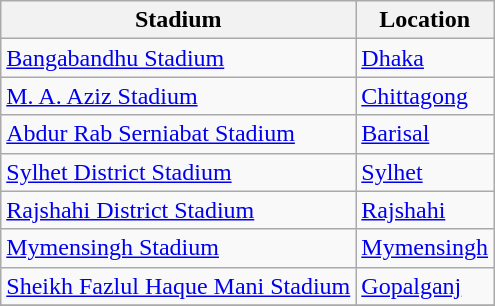<table class="wikitable">
<tr>
<th>Stadium</th>
<th>Location</th>
</tr>
<tr>
<td><a href='#'>Bangabandhu Stadium</a></td>
<td><a href='#'>Dhaka</a></td>
</tr>
<tr>
<td><a href='#'>M. A. Aziz Stadium</a></td>
<td><a href='#'>Chittagong</a></td>
</tr>
<tr>
<td><a href='#'>Abdur Rab Serniabat Stadium</a></td>
<td><a href='#'>Barisal</a></td>
</tr>
<tr>
<td><a href='#'>Sylhet District Stadium</a></td>
<td><a href='#'>Sylhet</a></td>
</tr>
<tr>
<td><a href='#'>Rajshahi District Stadium</a></td>
<td><a href='#'>Rajshahi</a></td>
</tr>
<tr>
<td><a href='#'>Mymensingh Stadium</a></td>
<td><a href='#'>Mymensingh</a></td>
</tr>
<tr>
<td><a href='#'>Sheikh Fazlul Haque Mani Stadium</a></td>
<td><a href='#'>Gopalganj</a></td>
</tr>
<tr>
</tr>
</table>
